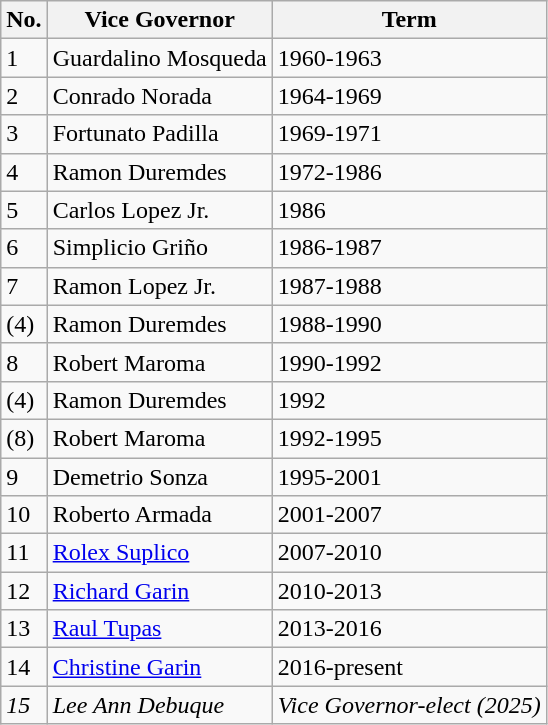<table class="wikitable">
<tr>
<th>No.</th>
<th>Vice Governor</th>
<th>Term</th>
</tr>
<tr>
<td>1</td>
<td>Guardalino Mosqueda</td>
<td>1960-1963</td>
</tr>
<tr>
<td>2</td>
<td>Conrado Norada</td>
<td>1964-1969</td>
</tr>
<tr>
<td>3</td>
<td>Fortunato Padilla</td>
<td>1969-1971</td>
</tr>
<tr>
<td>4</td>
<td>Ramon Duremdes</td>
<td>1972-1986</td>
</tr>
<tr>
<td>5</td>
<td>Carlos Lopez Jr.</td>
<td>1986</td>
</tr>
<tr>
<td>6</td>
<td>Simplicio Griño</td>
<td>1986-1987</td>
</tr>
<tr>
<td>7</td>
<td>Ramon Lopez Jr.</td>
<td>1987-1988</td>
</tr>
<tr>
<td>(4)</td>
<td>Ramon Duremdes</td>
<td>1988-1990</td>
</tr>
<tr>
<td>8</td>
<td>Robert Maroma</td>
<td>1990-1992</td>
</tr>
<tr>
<td>(4)</td>
<td>Ramon Duremdes</td>
<td>1992</td>
</tr>
<tr>
<td>(8)</td>
<td>Robert Maroma</td>
<td>1992-1995</td>
</tr>
<tr>
<td>9</td>
<td>Demetrio Sonza</td>
<td>1995-2001</td>
</tr>
<tr>
<td>10</td>
<td>Roberto Armada</td>
<td>2001-2007</td>
</tr>
<tr>
<td>11</td>
<td><a href='#'>Rolex Suplico</a></td>
<td>2007-2010</td>
</tr>
<tr>
<td>12</td>
<td><a href='#'>Richard Garin</a></td>
<td>2010-2013</td>
</tr>
<tr>
<td>13</td>
<td><a href='#'>Raul Tupas</a></td>
<td>2013-2016</td>
</tr>
<tr>
<td>14</td>
<td><a href='#'>Christine Garin</a></td>
<td>2016-present</td>
</tr>
<tr>
<td><em>15</em></td>
<td><em>Lee Ann Debuque</em></td>
<td><em>Vice Governor-elect (2025)</em></td>
</tr>
</table>
